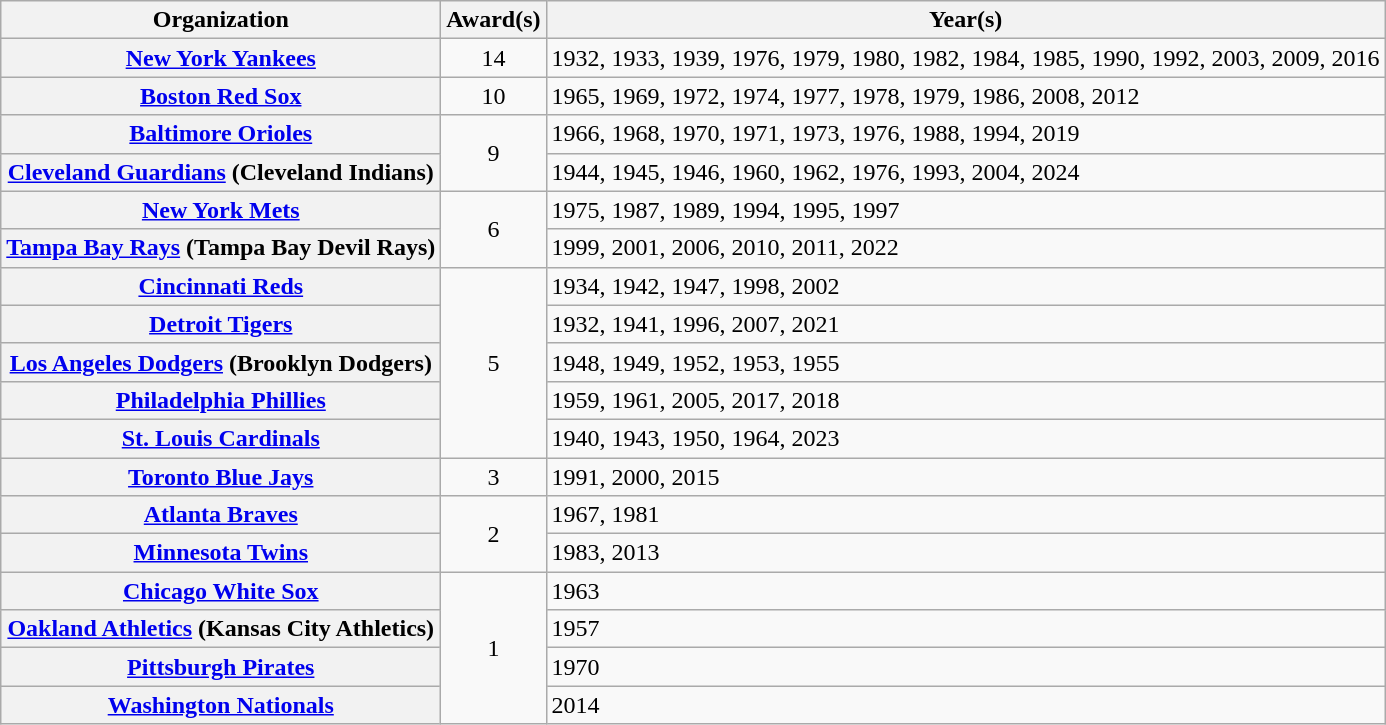<table class="wikitable sortable plainrowheaders" style="text-align:left">
<tr>
<th scope="col">Organization</th>
<th scope="col">Award(s)</th>
<th scope="col">Year(s)</th>
</tr>
<tr>
<th scope="row"><strong><a href='#'>New York Yankees</a></strong></th>
<td style="text-align:center">14</td>
<td>1932, 1933, 1939, 1976, 1979, 1980, 1982, 1984, 1985, 1990, 1992, 2003, 2009, 2016</td>
</tr>
<tr>
<th scope="row"><strong><a href='#'>Boston Red Sox</a></strong></th>
<td style="text-align:center">10</td>
<td>1965, 1969, 1972, 1974, 1977, 1978, 1979, 1986, 2008, 2012</td>
</tr>
<tr>
<th scope="row"><strong><a href='#'>Baltimore Orioles</a></strong></th>
<td style="text-align:center" rowspan="2">9</td>
<td>1966, 1968, 1970, 1971, 1973, 1976, 1988, 1994, 2019</td>
</tr>
<tr>
<th scope="row"><strong><a href='#'>Cleveland Guardians</a></strong> (Cleveland Indians)</th>
<td>1944, 1945, 1946, 1960, 1962, 1976, 1993, 2004, 2024</td>
</tr>
<tr>
<th scope="row"><strong><a href='#'>New York Mets</a></strong></th>
<td style="text-align:center" rowspan="2">6</td>
<td>1975, 1987, 1989, 1994, 1995, 1997</td>
</tr>
<tr>
<th scope="row"><strong><a href='#'>Tampa Bay Rays</a></strong> (Tampa Bay Devil Rays)</th>
<td>1999, 2001, 2006, 2010, 2011, 2022</td>
</tr>
<tr>
<th scope="row"><strong><a href='#'>Cincinnati Reds</a></strong></th>
<td style="text-align:center" rowspan="5">5</td>
<td>1934, 1942, 1947, 1998, 2002</td>
</tr>
<tr>
<th scope="row"><strong><a href='#'>Detroit Tigers</a></strong></th>
<td>1932, 1941, 1996, 2007, 2021</td>
</tr>
<tr>
<th scope="row"><a href='#'>Los Angeles Dodgers</a> (Brooklyn Dodgers)</th>
<td>1948, 1949, 1952, 1953, 1955</td>
</tr>
<tr>
<th scope="row"><strong><a href='#'>Philadelphia Phillies</a></strong></th>
<td>1959, 1961, 2005, 2017, 2018</td>
</tr>
<tr>
<th scope="row"><strong><a href='#'>St. Louis Cardinals</a></strong></th>
<td>1940, 1943, 1950, 1964, 2023</td>
</tr>
<tr>
<th scope="row"><strong><a href='#'>Toronto Blue Jays</a></strong></th>
<td style="text-align:center">3</td>
<td>1991, 2000, 2015</td>
</tr>
<tr>
<th scope="row"><strong><a href='#'>Atlanta Braves</a></strong></th>
<td style="text-align:center" rowspan="2">2</td>
<td>1967, 1981</td>
</tr>
<tr>
<th scope="row"><strong><a href='#'>Minnesota Twins</a></strong></th>
<td>1983, 2013</td>
</tr>
<tr>
<th scope="row"><strong><a href='#'>Chicago White Sox</a></strong></th>
<td style="text-align:center" rowspan="4">1</td>
<td>1963</td>
</tr>
<tr>
<th scope="row"><a href='#'>Oakland Athletics</a> (Kansas City Athletics)</th>
<td>1957</td>
</tr>
<tr>
<th scope="row"><strong><a href='#'>Pittsburgh Pirates</a></strong></th>
<td>1970</td>
</tr>
<tr>
<th scope="row"><strong><a href='#'>Washington Nationals</a></strong></th>
<td>2014</td>
</tr>
</table>
